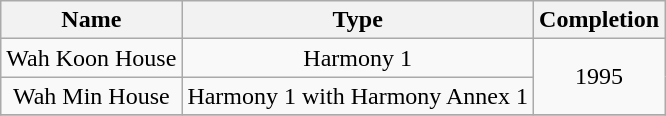<table class="wikitable" style="text-align: center">
<tr>
<th>Name</th>
<th>Type</th>
<th>Completion</th>
</tr>
<tr>
<td>Wah Koon House</td>
<td>Harmony 1</td>
<td rowspan="2">1995</td>
</tr>
<tr>
<td>Wah Min House</td>
<td>Harmony 1 with Harmony Annex 1</td>
</tr>
<tr>
</tr>
</table>
